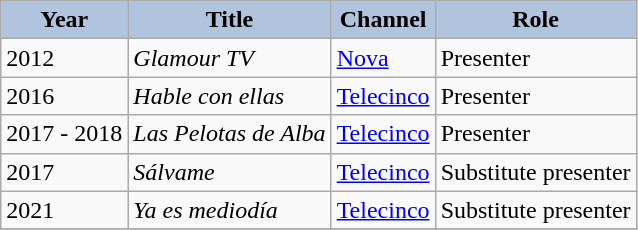<table class="wikitable">
<tr>
<th style="background: #B0C4DE;">Year</th>
<th style="background: #B0C4DE;">Title</th>
<th style="background: #B0C4DE;">Channel</th>
<th style="background: #B0C4DE;">Role</th>
</tr>
<tr>
<td>2012</td>
<td><em>Glamour TV</em></td>
<td><a href='#'>Nova</a></td>
<td>Presenter</td>
</tr>
<tr>
<td>2016</td>
<td><em>Hable con ellas</em></td>
<td><a href='#'>Telecinco</a></td>
<td>Presenter</td>
</tr>
<tr>
<td>2017 - 2018</td>
<td><em>Las Pelotas de Alba</em></td>
<td><a href='#'>Telecinco</a></td>
<td>Presenter</td>
</tr>
<tr>
<td>2017</td>
<td><em>Sálvame</em></td>
<td><a href='#'>Telecinco</a></td>
<td>Substitute presenter</td>
</tr>
<tr>
<td>2021</td>
<td><em>Ya es mediodía</em></td>
<td><a href='#'>Telecinco</a></td>
<td>Substitute presenter</td>
</tr>
<tr>
</tr>
</table>
